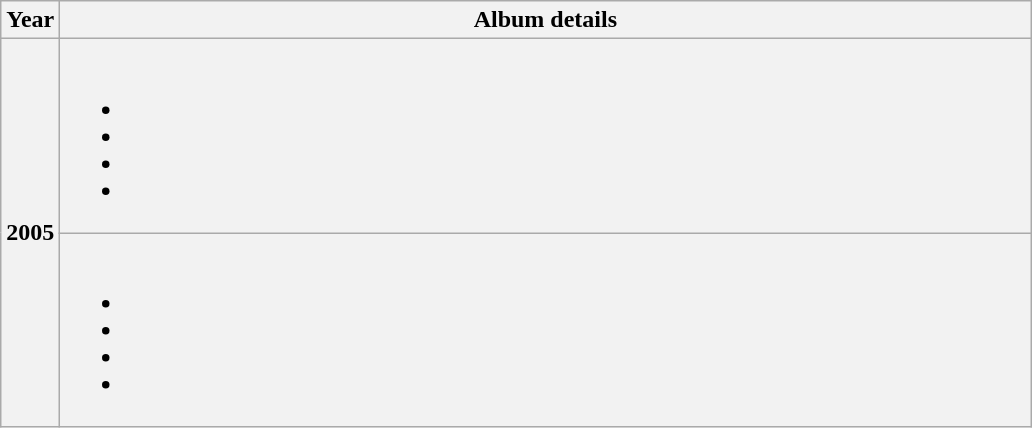<table class="wikitable plainrowheaders" style="text-align:center;" border="1">
<tr>
<th>Year</th>
<th scope="col" style="width:40em;">Album details</th>
</tr>
<tr>
<th rowspan="2">2005</th>
<th scope="row"><br><ul><li></li><li></li><li></li><li></li></ul></th>
</tr>
<tr>
<th scope="row"><br><ul><li></li><li></li><li></li><li></li></ul></th>
</tr>
</table>
